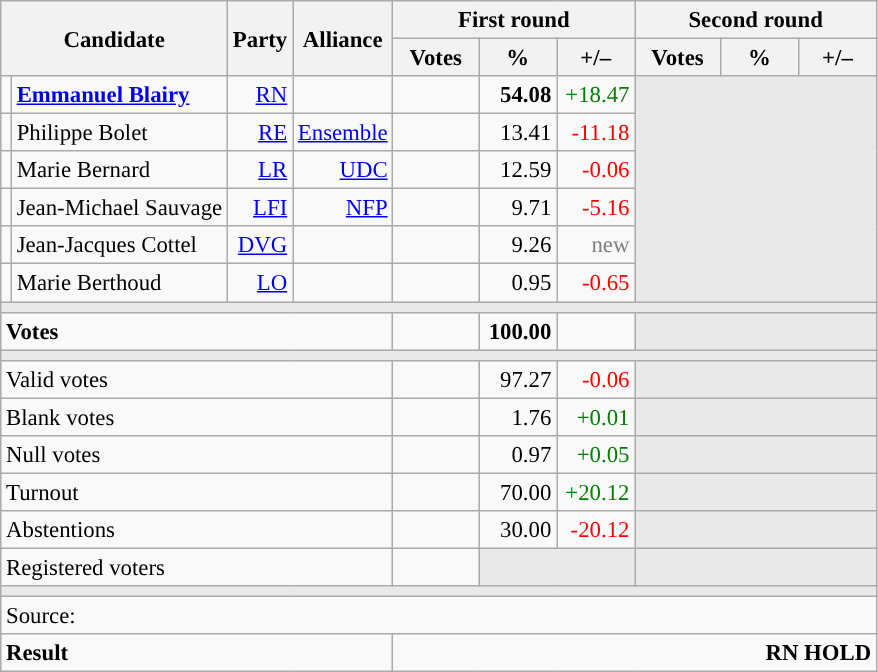<table class="wikitable" style="text-align:right;font-size:95%;">
<tr>
<th rowspan="2" colspan="2">Candidate</th>
<th colspan="1" rowspan="2">Party</th>
<th colspan="1" rowspan="2">Alliance</th>
<th colspan="3">First round</th>
<th colspan="3">Second round</th>
</tr>
<tr>
<th style="width:50px;">Votes</th>
<th style="width:45px;">%</th>
<th style="width:45px;">+/–</th>
<th style="width:50px;">Votes</th>
<th style="width:45px;">%</th>
<th style="width:45px;">+/–</th>
</tr>
<tr>
<td style="background:"></td>
<td style="text-align:left;"><strong><a href='#'>Emmanuel Blairy</a></strong></td>
<td><a href='#'>RN</a></td>
<td></td>
<td><strong></strong></td>
<td><strong>54.08</strong></td>
<td style="color:green;">+18.47</td>
<td colspan="3" rowspan="6" style="background:#E9E9E9;"></td>
</tr>
<tr>
<td style="background:"></td>
<td style="text-align:left;">Philippe Bolet</td>
<td><a href='#'>RE</a></td>
<td><a href='#'>Ensemble</a></td>
<td></td>
<td>13.41</td>
<td style="color:red;">-11.18</td>
</tr>
<tr>
<td style="background:"></td>
<td style="text-align:left;">Marie Bernard</td>
<td><a href='#'>LR</a></td>
<td><a href='#'>UDC</a></td>
<td></td>
<td>12.59</td>
<td style="color:red;">-0.06</td>
</tr>
<tr>
<td style="background:"></td>
<td style="text-align:left;">Jean-Michael Sauvage</td>
<td><a href='#'>LFI</a></td>
<td><a href='#'>NFP</a></td>
<td></td>
<td>9.71</td>
<td style="color:red;">-5.16</td>
</tr>
<tr>
<td style="background:"></td>
<td style="text-align:left;">Jean-Jacques Cottel</td>
<td><a href='#'>DVG</a></td>
<td></td>
<td></td>
<td>9.26</td>
<td style="color:grey;">new</td>
</tr>
<tr>
<td style="background:"></td>
<td style="text-align:left;">Marie Berthoud</td>
<td><a href='#'>LO</a></td>
<td></td>
<td></td>
<td>0.95</td>
<td style="color:red;">-0.65</td>
</tr>
<tr>
<td colspan="10" style="background:#E9E9E9;"></td>
</tr>
<tr style="font-weight:bold;">
<td colspan="4" style="text-align:left;">Votes</td>
<td></td>
<td>100.00</td>
<td></td>
<td colspan="3" rowspan="1" style="background:#E9E9E9;"></td>
</tr>
<tr>
<td colspan="10" style="background:#E9E9E9;"></td>
</tr>
<tr>
<td colspan="4" style="text-align:left;">Valid votes</td>
<td></td>
<td>97.27</td>
<td style="color:red;">-0.06</td>
<td colspan="3" rowspan="1" style="background:#E9E9E9;"></td>
</tr>
<tr>
<td colspan="4" style="text-align:left;">Blank votes</td>
<td></td>
<td>1.76</td>
<td style="color:green;">+0.01</td>
<td colspan="3" rowspan="1" style="background:#E9E9E9;"></td>
</tr>
<tr>
<td colspan="4" style="text-align:left;">Null votes</td>
<td></td>
<td>0.97</td>
<td style="color:green;">+0.05</td>
<td colspan="3" rowspan="1" style="background:#E9E9E9;"></td>
</tr>
<tr>
<td colspan="4" style="text-align:left;">Turnout</td>
<td></td>
<td>70.00</td>
<td style="color:green;">+20.12</td>
<td colspan="3" rowspan="1" style="background:#E9E9E9;"></td>
</tr>
<tr>
<td colspan="4" style="text-align:left;">Abstentions</td>
<td></td>
<td>30.00</td>
<td style="color:red;">-20.12</td>
<td colspan="3" rowspan="1" style="background:#E9E9E9;"></td>
</tr>
<tr>
<td colspan="4" style="text-align:left;">Registered voters</td>
<td></td>
<td colspan="2" style="background:#E9E9E9;"></td>
<td colspan="3" rowspan="1" style="background:#E9E9E9;"></td>
</tr>
<tr>
<td colspan="10" style="background:#E9E9E9;"></td>
</tr>
<tr>
<td colspan="10" style="text-align:left;">Source: </td>
</tr>
<tr style="font-weight:bold">
<td colspan="4" style="text-align:left;">Result</td>
<td colspan="6" style="background-color:">RN HOLD</td>
</tr>
</table>
